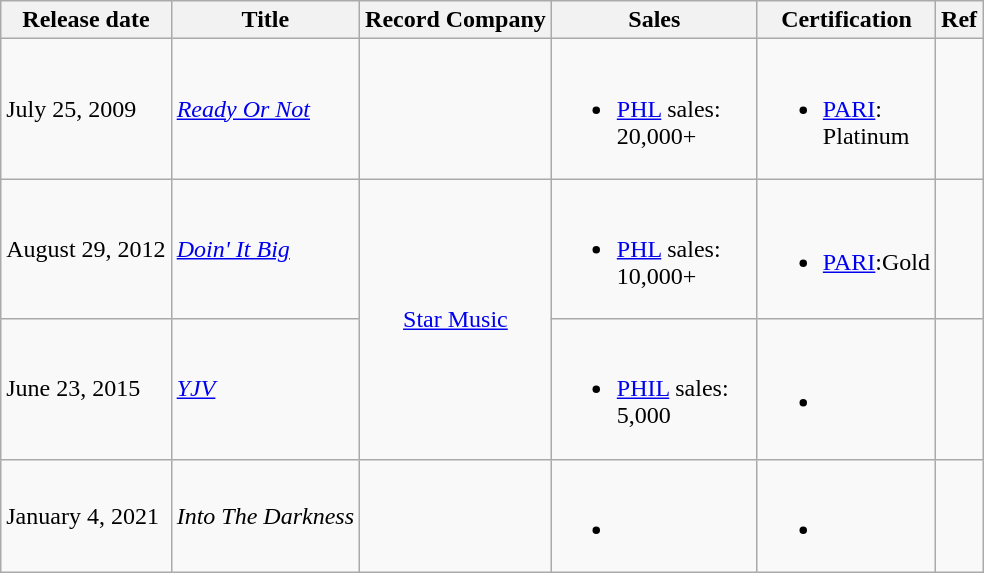<table class="wikitable sortable">
<tr>
<th>Release date</th>
<th class="unsortable">Title</th>
<th class="unsortable">Record Company</th>
<th width=130>Sales</th>
<th width=100>Certification</th>
<th class="unsortable">Ref</th>
</tr>
<tr>
<td>July 25, 2009</td>
<td><em><a href='#'>Ready Or Not</a></em></td>
<td></td>
<td><br><ul><li><a href='#'>PHL</a> sales: 20,000+</li></ul></td>
<td><br><ul><li><a href='#'>PARI</a>: Platinum</li></ul></td>
<td></td>
</tr>
<tr>
<td>August 29, 2012</td>
<td><em><a href='#'>Doin' It Big</a></em></td>
<td rowspan=2 style="text-align:center;"><a href='#'>Star Music</a></td>
<td><br><ul><li><a href='#'>PHL</a> sales: 10,000+</li></ul></td>
<td><br><ul><li><a href='#'>PARI</a>:Gold</li></ul></td>
<td></td>
</tr>
<tr>
<td>June 23, 2015</td>
<td><em><a href='#'>YJV</a></em></td>
<td><br><ul><li><a href='#'>PHIL</a> sales: 5,000</li></ul></td>
<td><br><ul><li></li></ul></td>
<td></td>
</tr>
<tr>
<td>January 4, 2021</td>
<td><em>Into The Darkness</em></td>
<td></td>
<td><br><ul><li></li></ul></td>
<td><br><ul><li></li></ul></td>
<td></td>
</tr>
</table>
